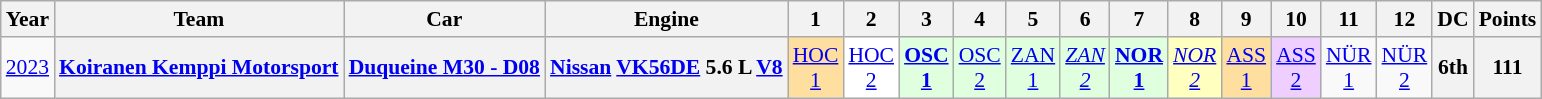<table class="wikitable" style="text-align:center; font-size:90%">
<tr>
<th>Year</th>
<th>Team</th>
<th>Car</th>
<th>Engine</th>
<th>1</th>
<th>2</th>
<th>3</th>
<th>4</th>
<th>5</th>
<th>6</th>
<th>7</th>
<th>8</th>
<th>9</th>
<th>10</th>
<th>11</th>
<th>12</th>
<th>DC</th>
<th>Points</th>
</tr>
<tr>
<td><a href='#'>2023</a></td>
<th><a href='#'>Koiranen Kemppi Motorsport</a></th>
<th><a href='#'>Duqueine M30 - D08</a></th>
<th><a href='#'>Nissan</a> <a href='#'>VK56DE</a> 5.6 L <a href='#'>V8</a></th>
<td style="background:#FFDF9F;"><a href='#'>HOC<br>1</a><br></td>
<td style="background:#FFFFFF;"><a href='#'>HOC<br>2</a><br></td>
<td style="background:#DFFFDF;"><strong><a href='#'>OSC<br>1</a></strong><br></td>
<td style="background:#DFFFDF;"><a href='#'>OSC<br>2</a><br></td>
<td style="background:#DFFFDF;"><a href='#'>ZAN<br>1</a><br></td>
<td style="background:#DFFFDF;"><em><a href='#'>ZAN<br>2</a></em><br></td>
<td style="background:#DFFFDF;"><strong><a href='#'>NOR<br>1</a></strong><br></td>
<td style="background:#FFFFBF;"><em><a href='#'>NOR<br>2</a></em><br></td>
<td style="background:#FFDF9F;"><a href='#'>ASS<br>1</a><br></td>
<td style="background:#EFCFFF;"><a href='#'>ASS<br>2</a><br></td>
<td style="background:#;"><a href='#'>NÜR<br>1</a></td>
<td style="background:#;"><a href='#'>NÜR<br>2</a></td>
<th>6th</th>
<th>111</th>
</tr>
</table>
